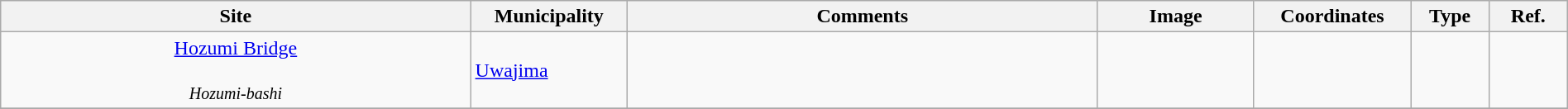<table class="wikitable sortable"  style="width:100%;">
<tr>
<th width="30%" align="left">Site</th>
<th width="10%" align="left">Municipality</th>
<th width="30%" align="left" class="unsortable">Comments</th>
<th width="10%" align="left"  class="unsortable">Image</th>
<th width="10%" align="left" class="unsortable">Coordinates</th>
<th width="5%" align="left">Type</th>
<th width="5%" align="left"  class="unsortable">Ref.</th>
</tr>
<tr>
<td align="center"><a href='#'>Hozumi Bridge</a><br><br><small><em>Hozumi-bashi</em></small></td>
<td><a href='#'>Uwajima</a></td>
<td></td>
<td></td>
<td></td>
<td></td>
<td></td>
</tr>
<tr>
</tr>
</table>
